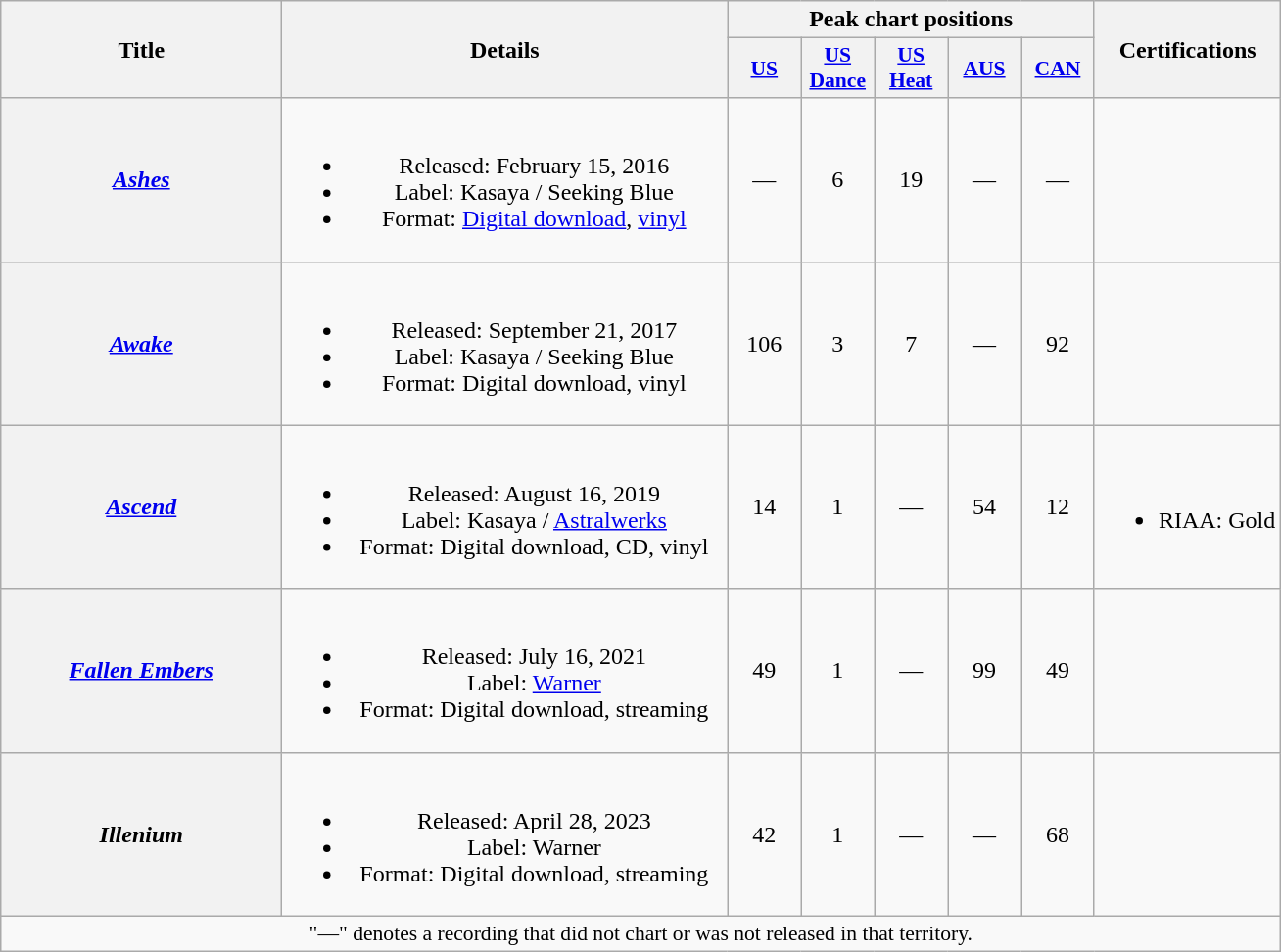<table class="wikitable plainrowheaders" style="text-align:center;">
<tr>
<th rowspan="2" scope="col" style="width:11.5em;">Title</th>
<th rowspan="2" scope="col" style="width:18.5em;">Details</th>
<th colspan="5">Peak chart positions</th>
<th rowspan="2">Certifications</th>
</tr>
<tr>
<th scope="col" style="width:3em;font-size:90%;"><a href='#'>US</a><br></th>
<th scope="col" style="width:3em;font-size:90%;"><a href='#'>US Dance</a><br></th>
<th scope="col" style="width:3em;font-size:90%;"><a href='#'>US Heat</a><br></th>
<th scope="col" style="width:3em;font-size:90%;"><a href='#'>AUS</a><br></th>
<th scope="col" style="width:3em;font-size:90%;"><a href='#'>CAN</a><br></th>
</tr>
<tr>
<th scope="row"><em><a href='#'>Ashes</a></em></th>
<td><br><ul><li>Released: February 15, 2016</li><li>Label: Kasaya / Seeking Blue</li><li>Format: <a href='#'>Digital download</a>, <a href='#'>vinyl</a></li></ul></td>
<td>—</td>
<td>6</td>
<td>19</td>
<td>—</td>
<td>—</td>
<td></td>
</tr>
<tr>
<th scope="row"><em><a href='#'>Awake</a></em></th>
<td><br><ul><li>Released: September 21, 2017</li><li>Label: Kasaya / Seeking Blue</li><li>Format: Digital download, vinyl</li></ul></td>
<td>106</td>
<td>3</td>
<td>7</td>
<td>—</td>
<td>92</td>
<td></td>
</tr>
<tr>
<th scope="row"><em><a href='#'>Ascend</a></em></th>
<td><br><ul><li>Released: August 16, 2019</li><li>Label: Kasaya / <a href='#'>Astralwerks</a></li><li>Format: Digital download, CD, vinyl</li></ul></td>
<td>14</td>
<td>1</td>
<td>—</td>
<td>54</td>
<td>12</td>
<td><br><ul><li>RIAA: Gold</li></ul></td>
</tr>
<tr>
<th scope="row"><em><a href='#'>Fallen Embers</a></em></th>
<td><br><ul><li>Released: July 16, 2021</li><li>Label: <a href='#'>Warner</a></li><li>Format: Digital download, streaming</li></ul></td>
<td>49</td>
<td>1</td>
<td>—</td>
<td>99</td>
<td>49</td>
<td></td>
</tr>
<tr>
<th scope="row"><em>Illenium</em></th>
<td><br><ul><li>Released: April 28, 2023</li><li>Label: Warner</li><li>Format: Digital download, streaming</li></ul></td>
<td>42</td>
<td>1</td>
<td>—</td>
<td>—</td>
<td>68</td>
<td></td>
</tr>
<tr>
<td colspan="8" style="font-size:90%">"—" denotes a recording that did not chart or was not released in that territory.</td>
</tr>
</table>
